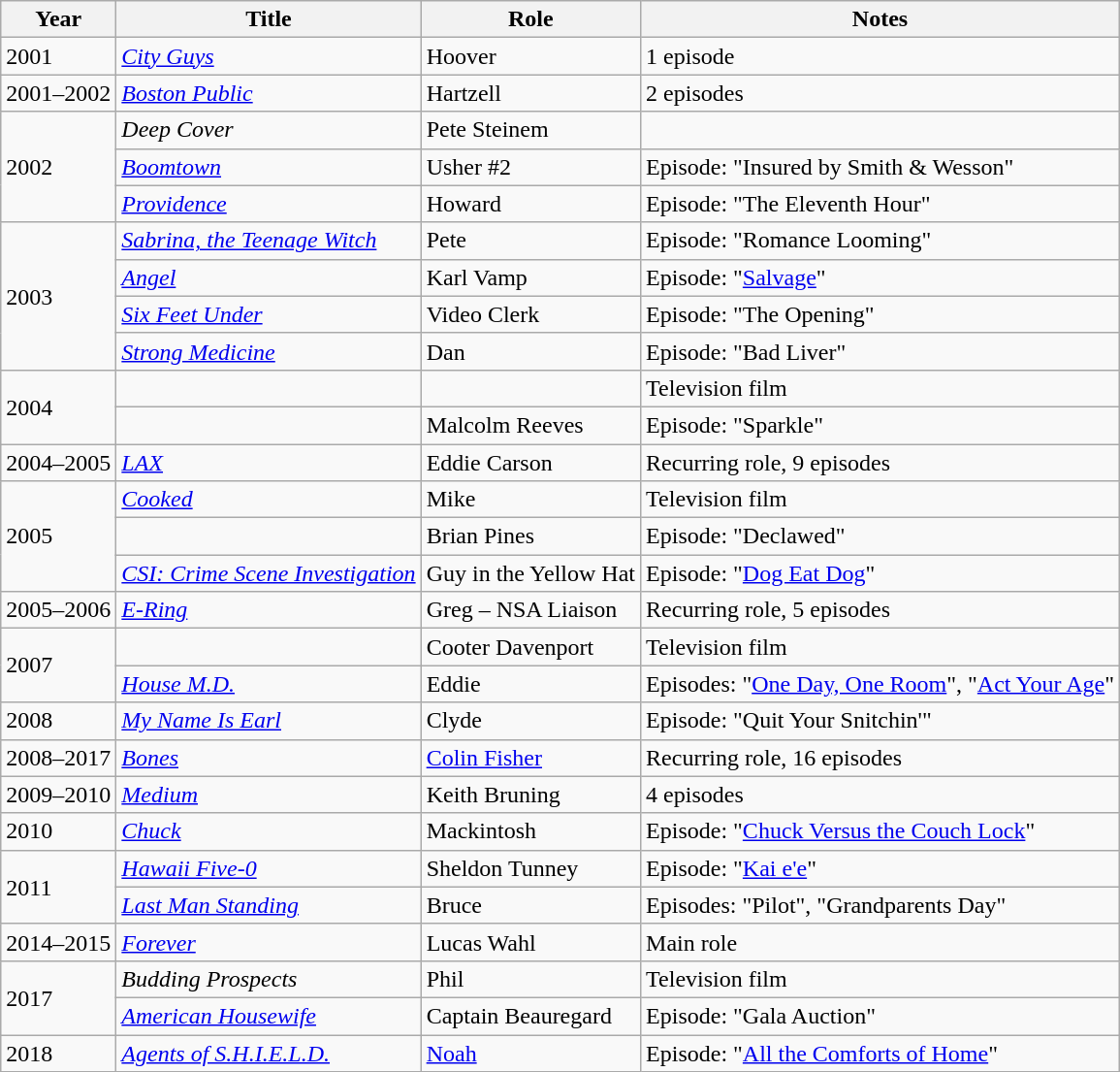<table class="wikitable sortable">
<tr>
<th scope="col">Year</th>
<th scope="col">Title</th>
<th scope="col">Role</th>
<th scope="col" class="unsortable">Notes</th>
</tr>
<tr>
<td>2001</td>
<td><em><a href='#'>City Guys</a></em></td>
<td>Hoover</td>
<td>1 episode</td>
</tr>
<tr>
<td>2001–2002</td>
<td><em><a href='#'>Boston Public</a></em></td>
<td>Hartzell</td>
<td>2 episodes</td>
</tr>
<tr>
<td rowspan="3">2002</td>
<td><em>Deep Cover</em></td>
<td>Pete Steinem</td>
<td></td>
</tr>
<tr>
<td><em><a href='#'>Boomtown</a></em></td>
<td>Usher #2</td>
<td>Episode: "Insured by Smith & Wesson"</td>
</tr>
<tr>
<td><em><a href='#'>Providence</a></em></td>
<td>Howard</td>
<td>Episode: "The Eleventh Hour"</td>
</tr>
<tr>
<td rowspan="4">2003</td>
<td><em><a href='#'>Sabrina, the Teenage Witch</a></em></td>
<td>Pete</td>
<td>Episode: "Romance Looming"</td>
</tr>
<tr>
<td><em><a href='#'>Angel</a></em></td>
<td>Karl Vamp</td>
<td>Episode: "<a href='#'>Salvage</a>"</td>
</tr>
<tr>
<td><em><a href='#'>Six Feet Under</a></em></td>
<td>Video Clerk</td>
<td>Episode: "The Opening"</td>
</tr>
<tr>
<td><em><a href='#'>Strong Medicine</a></em></td>
<td>Dan</td>
<td>Episode: "Bad Liver"</td>
</tr>
<tr>
<td rowspan="2">2004</td>
<td><em></em></td>
<td></td>
<td>Television film</td>
</tr>
<tr>
<td><em></em></td>
<td>Malcolm Reeves</td>
<td>Episode: "Sparkle"</td>
</tr>
<tr>
<td>2004–2005</td>
<td><em><a href='#'>LAX</a></em></td>
<td>Eddie Carson</td>
<td>Recurring role, 9 episodes</td>
</tr>
<tr>
<td rowspan="3">2005</td>
<td><em><a href='#'>Cooked</a></em></td>
<td>Mike</td>
<td>Television film</td>
</tr>
<tr>
<td><em></em></td>
<td>Brian Pines</td>
<td>Episode: "Declawed"</td>
</tr>
<tr>
<td><em><a href='#'>CSI: Crime Scene Investigation</a></em></td>
<td>Guy in the Yellow Hat</td>
<td>Episode: "<a href='#'>Dog Eat Dog</a>"</td>
</tr>
<tr>
<td>2005–2006</td>
<td><em><a href='#'>E-Ring</a></em></td>
<td>Greg – NSA Liaison</td>
<td>Recurring role, 5 episodes</td>
</tr>
<tr>
<td rowspan="2">2007</td>
<td><em></em></td>
<td>Cooter Davenport</td>
<td>Television film</td>
</tr>
<tr>
<td><em><a href='#'>House M.D.</a></em></td>
<td>Eddie</td>
<td>Episodes: "<a href='#'>One Day, One Room</a>", "<a href='#'>Act Your Age</a>"</td>
</tr>
<tr>
<td>2008</td>
<td><em><a href='#'>My Name Is Earl</a></em></td>
<td>Clyde</td>
<td>Episode: "Quit Your Snitchin'"</td>
</tr>
<tr>
<td>2008–2017</td>
<td><em><a href='#'>Bones</a></em></td>
<td><a href='#'>Colin Fisher</a></td>
<td>Recurring role, 16 episodes</td>
</tr>
<tr>
<td>2009–2010</td>
<td><em><a href='#'>Medium</a></em></td>
<td>Keith Bruning</td>
<td>4 episodes</td>
</tr>
<tr>
<td>2010</td>
<td><em><a href='#'>Chuck</a></em></td>
<td>Mackintosh</td>
<td>Episode: "<a href='#'>Chuck Versus the Couch Lock</a>"</td>
</tr>
<tr>
<td rowspan="2">2011</td>
<td><em><a href='#'>Hawaii Five-0</a></em></td>
<td>Sheldon Tunney</td>
<td>Episode: "<a href='#'>Kai e'e</a>"</td>
</tr>
<tr>
<td><em><a href='#'>Last Man Standing</a></em></td>
<td>Bruce</td>
<td>Episodes: "Pilot", "Grandparents Day"</td>
</tr>
<tr>
<td>2014–2015</td>
<td><em><a href='#'>Forever</a></em></td>
<td>Lucas Wahl</td>
<td>Main role</td>
</tr>
<tr>
<td rowspan="2">2017</td>
<td><em>Budding Prospects</em></td>
<td>Phil</td>
<td>Television film</td>
</tr>
<tr>
<td><em><a href='#'>American Housewife</a></em></td>
<td>Captain Beauregard</td>
<td>Episode: "Gala Auction"</td>
</tr>
<tr>
<td>2018</td>
<td><em><a href='#'>Agents of S.H.I.E.L.D.</a></em></td>
<td><a href='#'>Noah</a></td>
<td>Episode: "<a href='#'>All the Comforts of Home</a>"</td>
</tr>
</table>
